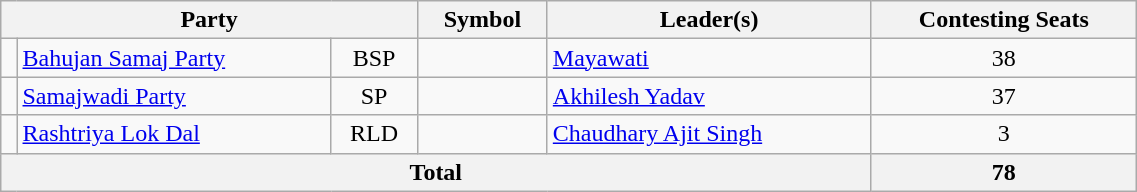<table class="wikitable" width="60%">
<tr>
<th colspan="3">Party</th>
<th>Symbol</th>
<th>Leader(s)</th>
<th>Contesting Seats</th>
</tr>
<tr>
<td></td>
<td><a href='#'>Bahujan Samaj Party</a></td>
<td style="text-align:center">BSP</td>
<td></td>
<td><a href='#'>Mayawati</a></td>
<td style="text-align:center">38</td>
</tr>
<tr>
<td></td>
<td><a href='#'>Samajwadi Party</a></td>
<td style="text-align:center">SP</td>
<td></td>
<td><a href='#'>Akhilesh Yadav</a></td>
<td style="text-align:center">37</td>
</tr>
<tr>
<td></td>
<td><a href='#'>Rashtriya Lok Dal</a></td>
<td style="text-align:center">RLD</td>
<td></td>
<td><a href='#'>Chaudhary Ajit Singh</a></td>
<td style="text-align:center">3</td>
</tr>
<tr>
<th colspan="5">Total</th>
<th colspan="2">78</th>
</tr>
</table>
